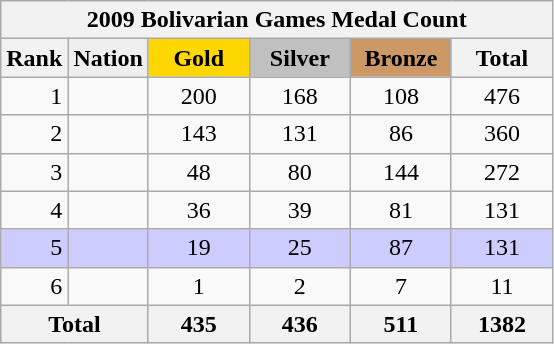<table class="wikitable" border="2" style="text-align:center">
<tr>
<th colspan=6>2009 Bolivarian Games Medal Count</th>
</tr>
<tr bgcolor="#efefef">
<th>Rank</th>
<td align=left><strong>Nation</strong></td>
<td bgcolor="gold" align=center width=60><strong>Gold</strong></td>
<td bgcolor="silver" align=center width=60><strong>Silver</strong></td>
<td bgcolor="CC9966" align=center width=60><strong>Bronze</strong></td>
<th width=60>Total</th>
</tr>
<tr>
<td align=right>1</td>
<td align=left></td>
<td>200</td>
<td>168</td>
<td>108</td>
<td>476</td>
</tr>
<tr>
<td align=right>2</td>
<td align=left></td>
<td>143</td>
<td>131</td>
<td>86</td>
<td>360</td>
</tr>
<tr>
<td align=right>3</td>
<td align=left></td>
<td>48</td>
<td>80</td>
<td>144</td>
<td>272</td>
</tr>
<tr>
<td align=right>4</td>
<td align=left></td>
<td>36</td>
<td>39</td>
<td>81</td>
<td>131</td>
</tr>
<tr style="background:#ccccff">
<td align=right>5</td>
<td align=left></td>
<td>19</td>
<td>25</td>
<td>87</td>
<td>131</td>
</tr>
<tr>
<td align=right>6</td>
<td align=left></td>
<td>1</td>
<td>2</td>
<td>7</td>
<td>11</td>
</tr>
<tr>
<th colspan="2">Total</th>
<th>435</th>
<th>436</th>
<th>511</th>
<th>1382</th>
</tr>
</table>
